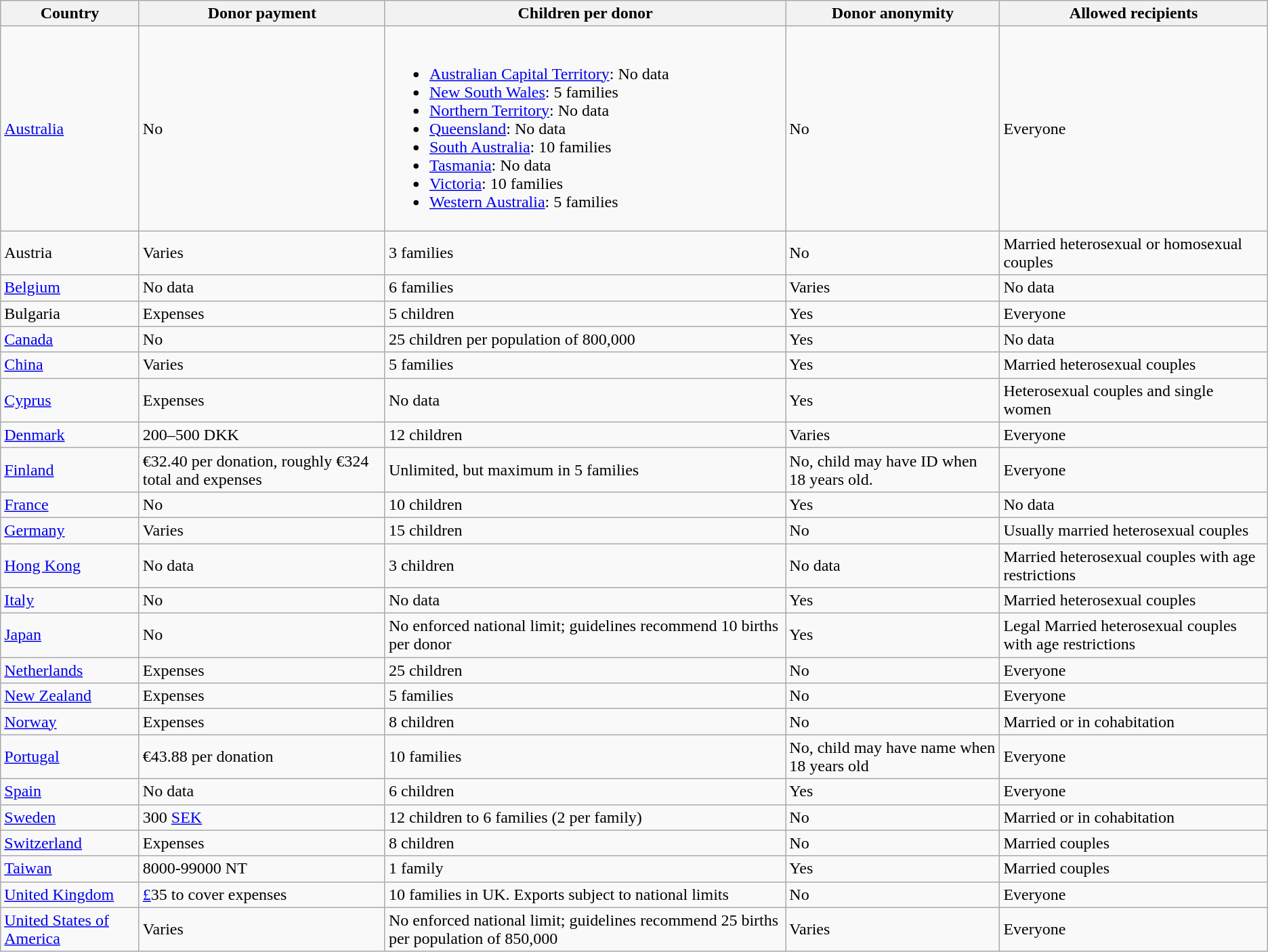<table class="wikitable sortable">
<tr>
<th>Country</th>
<th>Donor payment</th>
<th>Children per donor</th>
<th>Donor anonymity</th>
<th>Allowed recipients</th>
</tr>
<tr>
<td><a href='#'>Australia</a></td>
<td>No </td>
<td><br><ul><li><a href='#'>Australian Capital Territory</a>: No data</li><li><a href='#'>New South Wales</a>: 5 families</li><li><a href='#'>Northern Territory</a>: No data</li><li><a href='#'>Queensland</a>: No data</li><li><a href='#'>South Australia</a>: 10 families</li><li><a href='#'>Tasmania</a>: No data</li><li><a href='#'>Victoria</a>: 10 families</li><li><a href='#'>Western Australia</a>: 5 families</li></ul></td>
<td>No</td>
<td>Everyone</td>
</tr>
<tr>
<td>Austria</td>
<td>Varies</td>
<td>3 families</td>
<td>No</td>
<td>Married heterosexual or homosexual couples</td>
</tr>
<tr>
<td><a href='#'>Belgium</a></td>
<td>No data</td>
<td>6 families</td>
<td>Varies</td>
<td>No data</td>
</tr>
<tr>
<td>Bulgaria</td>
<td>Expenses</td>
<td>5 children</td>
<td>Yes</td>
<td>Everyone</td>
</tr>
<tr>
<td><a href='#'>Canada</a></td>
<td>No</td>
<td>25 children per population of 800,000</td>
<td>Yes</td>
<td>No data</td>
</tr>
<tr>
<td><a href='#'>China</a></td>
<td>Varies</td>
<td>5 families</td>
<td>Yes</td>
<td>Married heterosexual couples</td>
</tr>
<tr>
<td><a href='#'>Cyprus</a></td>
<td>Expenses</td>
<td>No data</td>
<td>Yes</td>
<td>Heterosexual couples and single women</td>
</tr>
<tr>
<td><a href='#'>Denmark</a></td>
<td>200–500 DKK</td>
<td>12 children</td>
<td>Varies </td>
<td>Everyone</td>
</tr>
<tr>
<td><a href='#'>Finland</a></td>
<td>€32.40 per donation, roughly €324  total and expenses</td>
<td>Unlimited, but maximum in 5 families</td>
<td>No, child may have ID when 18 years old.</td>
<td>Everyone</td>
</tr>
<tr>
<td><a href='#'>France</a></td>
<td>No</td>
<td>10 children</td>
<td>Yes</td>
<td>No data</td>
</tr>
<tr>
<td><a href='#'>Germany</a></td>
<td>Varies</td>
<td>15 children</td>
<td>No</td>
<td>Usually married heterosexual couples</td>
</tr>
<tr>
<td><a href='#'>Hong Kong</a></td>
<td>No data</td>
<td>3 children</td>
<td>No data</td>
<td>Married heterosexual couples with age restrictions</td>
</tr>
<tr>
<td><a href='#'>Italy</a></td>
<td>No</td>
<td>No data</td>
<td>Yes</td>
<td>Married heterosexual couples</td>
</tr>
<tr>
<td><a href='#'>Japan</a></td>
<td>No</td>
<td>No enforced national limit; guidelines recommend 10 births per donor</td>
<td>Yes</td>
<td>Legal Married heterosexual couples with age restrictions</td>
</tr>
<tr>
<td><a href='#'>Netherlands</a></td>
<td>Expenses</td>
<td>25 children</td>
<td>No</td>
<td>Everyone</td>
</tr>
<tr>
<td><a href='#'>New Zealand</a></td>
<td>Expenses</td>
<td>5 families</td>
<td>No</td>
<td>Everyone</td>
</tr>
<tr>
<td><a href='#'>Norway</a></td>
<td>Expenses</td>
<td>8 children</td>
<td>No</td>
<td>Married or in cohabitation</td>
</tr>
<tr>
<td><a href='#'>Portugal</a></td>
<td>€43.88 per donation</td>
<td>10 families</td>
<td>No, child may have name when 18 years old</td>
<td>Everyone</td>
</tr>
<tr>
<td><a href='#'>Spain</a></td>
<td>No data</td>
<td>6 children</td>
<td>Yes</td>
<td>Everyone</td>
</tr>
<tr>
<td><a href='#'>Sweden</a></td>
<td>300 <a href='#'>SEK</a></td>
<td>12 children to 6 families (2 per family)</td>
<td>No</td>
<td>Married or in cohabitation</td>
</tr>
<tr>
<td><a href='#'>Switzerland</a></td>
<td>Expenses</td>
<td>8 children</td>
<td>No</td>
<td>Married couples</td>
</tr>
<tr>
<td><a href='#'>Taiwan</a></td>
<td>8000-99000 NT</td>
<td>1 family</td>
<td>Yes</td>
<td>Married couples</td>
</tr>
<tr>
<td><a href='#'>United Kingdom</a></td>
<td><a href='#'>£</a>35 to cover expenses</td>
<td>10 families in UK. Exports subject to national limits</td>
<td>No</td>
<td>Everyone</td>
</tr>
<tr>
<td><a href='#'>United States of America</a></td>
<td>Varies</td>
<td>No enforced national limit; guidelines recommend 25 births per population of 850,000</td>
<td>Varies</td>
<td>Everyone</td>
</tr>
</table>
